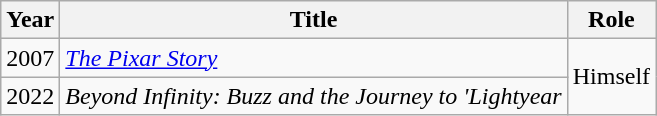<table class="wikitable">
<tr>
<th>Year</th>
<th>Title</th>
<th>Role</th>
</tr>
<tr>
<td>2007</td>
<td><em><a href='#'>The Pixar Story</a></em></td>
<td rowspan="2">Himself</td>
</tr>
<tr>
<td>2022</td>
<td><em>Beyond Infinity: Buzz and the Journey to 'Lightyear<strong> </td>
</tr>
</table>
